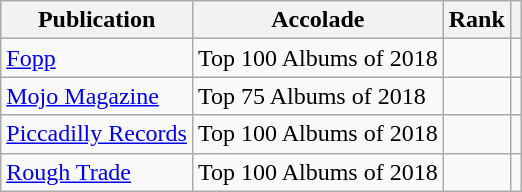<table class="sortable wikitable">
<tr>
<th>Publication</th>
<th>Accolade</th>
<th>Rank</th>
<th class="unsortable"></th>
</tr>
<tr>
<td><a href='#'>Fopp</a></td>
<td>Top 100 Albums of 2018</td>
<td></td>
<td></td>
</tr>
<tr>
<td><a href='#'>Mojo Magazine</a></td>
<td>Top 75 Albums of 2018</td>
<td></td>
<td></td>
</tr>
<tr>
<td><a href='#'>Piccadilly Records</a></td>
<td>Top 100 Albums of 2018</td>
<td></td>
<td></td>
</tr>
<tr>
<td><a href='#'>Rough Trade</a></td>
<td>Top 100 Albums of 2018</td>
<td></td>
<td></td>
</tr>
</table>
